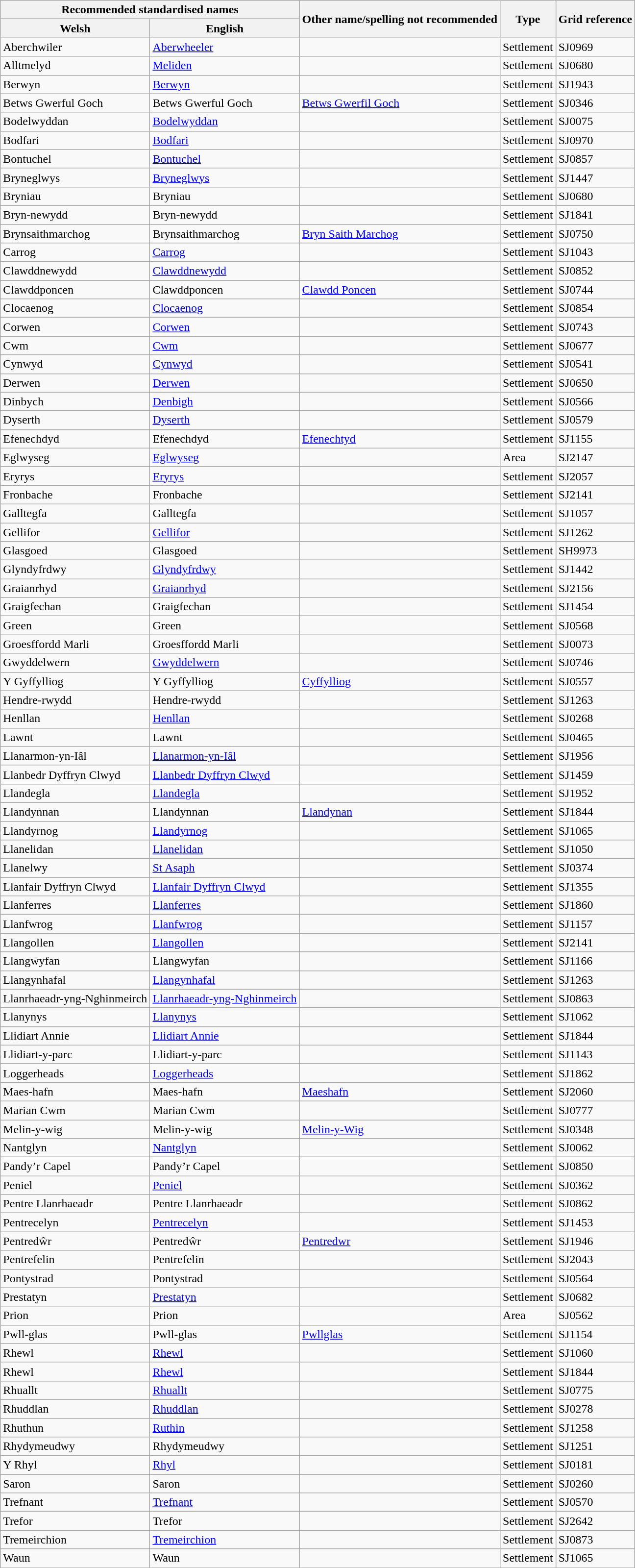<table class="wikitable sortable">
<tr>
<th colspan="2">Recommended standardised names</th>
<th rowspan="2">Other name/spelling not recommended</th>
<th rowspan="2">Type</th>
<th rowspan="2">Grid reference</th>
</tr>
<tr>
<th>Welsh</th>
<th>English</th>
</tr>
<tr>
<td>Aberchwiler</td>
<td><a href='#'>Aberwheeler</a></td>
<td></td>
<td>Settlement</td>
<td>SJ0969</td>
</tr>
<tr>
<td>Alltmelyd</td>
<td><a href='#'>Meliden</a></td>
<td></td>
<td>Settlement</td>
<td>SJ0680</td>
</tr>
<tr>
<td>Berwyn</td>
<td><a href='#'>Berwyn</a></td>
<td></td>
<td>Settlement</td>
<td>SJ1943</td>
</tr>
<tr>
<td>Betws Gwerful Goch</td>
<td>Betws Gwerful Goch</td>
<td><a href='#'>Betws Gwerfil Goch</a></td>
<td>Settlement</td>
<td>SJ0346</td>
</tr>
<tr>
<td>Bodelwyddan</td>
<td><a href='#'>Bodelwyddan</a></td>
<td></td>
<td>Settlement</td>
<td>SJ0075</td>
</tr>
<tr>
<td>Bodfari</td>
<td><a href='#'>Bodfari</a></td>
<td></td>
<td>Settlement</td>
<td>SJ0970</td>
</tr>
<tr>
<td>Bontuchel</td>
<td><a href='#'>Bontuchel</a></td>
<td></td>
<td>Settlement</td>
<td>SJ0857</td>
</tr>
<tr>
<td>Bryneglwys</td>
<td><a href='#'>Bryneglwys</a></td>
<td></td>
<td>Settlement</td>
<td>SJ1447</td>
</tr>
<tr>
<td>Bryniau</td>
<td>Bryniau</td>
<td></td>
<td>Settlement</td>
<td>SJ0680</td>
</tr>
<tr>
<td>Bryn-newydd</td>
<td>Bryn-newydd</td>
<td></td>
<td>Settlement</td>
<td>SJ1841</td>
</tr>
<tr>
<td>Brynsaithmarchog</td>
<td>Brynsaithmarchog</td>
<td><a href='#'>Bryn Saith Marchog</a></td>
<td>Settlement</td>
<td>SJ0750</td>
</tr>
<tr>
<td>Carrog</td>
<td><a href='#'>Carrog</a></td>
<td></td>
<td>Settlement</td>
<td>SJ1043</td>
</tr>
<tr>
<td>Clawddnewydd</td>
<td><a href='#'>Clawddnewydd</a></td>
<td></td>
<td>Settlement</td>
<td>SJ0852</td>
</tr>
<tr>
<td>Clawddponcen</td>
<td>Clawddponcen</td>
<td><a href='#'>Clawdd Poncen</a></td>
<td>Settlement</td>
<td>SJ0744</td>
</tr>
<tr>
<td>Clocaenog</td>
<td><a href='#'>Clocaenog</a></td>
<td></td>
<td>Settlement</td>
<td>SJ0854</td>
</tr>
<tr>
<td>Corwen</td>
<td><a href='#'>Corwen</a></td>
<td></td>
<td>Settlement</td>
<td>SJ0743</td>
</tr>
<tr>
<td>Cwm</td>
<td><a href='#'>Cwm</a></td>
<td></td>
<td>Settlement</td>
<td>SJ0677</td>
</tr>
<tr>
<td>Cynwyd</td>
<td><a href='#'>Cynwyd</a></td>
<td></td>
<td>Settlement</td>
<td>SJ0541</td>
</tr>
<tr>
<td>Derwen</td>
<td><a href='#'>Derwen</a></td>
<td></td>
<td>Settlement</td>
<td>SJ0650</td>
</tr>
<tr>
<td>Dinbych</td>
<td><a href='#'>Denbigh</a></td>
<td></td>
<td>Settlement</td>
<td>SJ0566</td>
</tr>
<tr>
<td>Dyserth</td>
<td><a href='#'>Dyserth</a></td>
<td></td>
<td>Settlement</td>
<td>SJ0579</td>
</tr>
<tr>
<td>Efenechdyd</td>
<td>Efenechdyd</td>
<td><a href='#'>Efenechtyd</a></td>
<td>Settlement</td>
<td>SJ1155</td>
</tr>
<tr>
<td>Eglwyseg</td>
<td><a href='#'>Eglwyseg</a></td>
<td></td>
<td>Area</td>
<td>SJ2147</td>
</tr>
<tr>
<td>Eryrys</td>
<td><a href='#'>Eryrys</a></td>
<td></td>
<td>Settlement</td>
<td>SJ2057</td>
</tr>
<tr>
<td>Fronbache</td>
<td>Fronbache</td>
<td></td>
<td>Settlement</td>
<td>SJ2141</td>
</tr>
<tr>
<td>Galltegfa</td>
<td>Galltegfa</td>
<td></td>
<td>Settlement</td>
<td>SJ1057</td>
</tr>
<tr>
<td>Gellifor</td>
<td><a href='#'>Gellifor</a></td>
<td></td>
<td>Settlement</td>
<td>SJ1262</td>
</tr>
<tr>
<td>Glasgoed</td>
<td>Glasgoed</td>
<td></td>
<td>Settlement</td>
<td>SH9973</td>
</tr>
<tr>
<td>Glyndyfrdwy</td>
<td><a href='#'>Glyndyfrdwy</a></td>
<td></td>
<td>Settlement</td>
<td>SJ1442</td>
</tr>
<tr>
<td>Graianrhyd</td>
<td><a href='#'>Graianrhyd</a></td>
<td></td>
<td>Settlement</td>
<td>SJ2156</td>
</tr>
<tr>
<td>Graigfechan</td>
<td>Graigfechan</td>
<td></td>
<td>Settlement</td>
<td>SJ1454</td>
</tr>
<tr>
<td>Green</td>
<td>Green</td>
<td></td>
<td>Settlement</td>
<td>SJ0568</td>
</tr>
<tr>
<td>Groesffordd Marli</td>
<td>Groesffordd Marli</td>
<td></td>
<td>Settlement</td>
<td>SJ0073</td>
</tr>
<tr>
<td>Gwyddelwern</td>
<td><a href='#'>Gwyddelwern</a></td>
<td></td>
<td>Settlement</td>
<td>SJ0746</td>
</tr>
<tr>
<td>Y Gyffylliog</td>
<td>Y Gyffylliog</td>
<td><a href='#'>Cyffylliog</a></td>
<td>Settlement</td>
<td>SJ0557</td>
</tr>
<tr>
<td>Hendre-rwydd</td>
<td>Hendre-rwydd</td>
<td></td>
<td>Settlement</td>
<td>SJ1263</td>
</tr>
<tr>
<td>Henllan</td>
<td><a href='#'>Henllan</a></td>
<td></td>
<td>Settlement</td>
<td>SJ0268</td>
</tr>
<tr>
<td>Lawnt</td>
<td>Lawnt</td>
<td></td>
<td>Settlement</td>
<td>SJ0465</td>
</tr>
<tr>
<td>Llanarmon-yn-Iâl</td>
<td><a href='#'>Llanarmon-yn-Iâl</a></td>
<td></td>
<td>Settlement</td>
<td>SJ1956</td>
</tr>
<tr>
<td>Llanbedr Dyffryn Clwyd</td>
<td><a href='#'>Llanbedr Dyffryn Clwyd</a></td>
<td></td>
<td>Settlement</td>
<td>SJ1459</td>
</tr>
<tr>
<td>Llandegla</td>
<td><a href='#'>Llandegla</a></td>
<td></td>
<td>Settlement</td>
<td>SJ1952</td>
</tr>
<tr>
<td>Llandynnan</td>
<td>Llandynnan</td>
<td><a href='#'>Llandynan</a></td>
<td>Settlement</td>
<td>SJ1844</td>
</tr>
<tr>
<td>Llandyrnog</td>
<td><a href='#'>Llandyrnog</a></td>
<td></td>
<td>Settlement</td>
<td>SJ1065</td>
</tr>
<tr>
<td>Llanelidan</td>
<td><a href='#'>Llanelidan</a></td>
<td></td>
<td>Settlement</td>
<td>SJ1050</td>
</tr>
<tr>
<td>Llanelwy</td>
<td><a href='#'>St Asaph</a></td>
<td></td>
<td>Settlement</td>
<td>SJ0374</td>
</tr>
<tr>
<td>Llanfair Dyffryn Clwyd</td>
<td><a href='#'>Llanfair Dyffryn Clwyd</a></td>
<td></td>
<td>Settlement</td>
<td>SJ1355</td>
</tr>
<tr>
<td>Llanferres</td>
<td><a href='#'>Llanferres</a></td>
<td></td>
<td>Settlement</td>
<td>SJ1860</td>
</tr>
<tr>
<td>Llanfwrog</td>
<td><a href='#'>Llanfwrog</a></td>
<td></td>
<td>Settlement</td>
<td>SJ1157</td>
</tr>
<tr>
<td>Llangollen</td>
<td><a href='#'>Llangollen</a></td>
<td></td>
<td>Settlement</td>
<td>SJ2141</td>
</tr>
<tr>
<td>Llangwyfan</td>
<td>Llangwyfan</td>
<td></td>
<td>Settlement</td>
<td>SJ1166</td>
</tr>
<tr>
<td>Llangynhafal</td>
<td><a href='#'>Llangynhafal</a></td>
<td></td>
<td>Settlement</td>
<td>SJ1263</td>
</tr>
<tr>
<td>Llanrhaeadr-yng-Nghinmeirch</td>
<td><a href='#'>Llanrhaeadr-yng-Nghinmeirch</a></td>
<td></td>
<td>Settlement</td>
<td>SJ0863</td>
</tr>
<tr>
<td>Llanynys</td>
<td><a href='#'>Llanynys</a></td>
<td></td>
<td>Settlement</td>
<td>SJ1062</td>
</tr>
<tr>
<td>Llidiart Annie</td>
<td><a href='#'>Llidiart Annie</a></td>
<td></td>
<td>Settlement</td>
<td>SJ1844</td>
</tr>
<tr>
<td>Llidiart-y-parc</td>
<td>Llidiart-y-parc</td>
<td></td>
<td>Settlement</td>
<td>SJ1143</td>
</tr>
<tr>
<td>Loggerheads</td>
<td><a href='#'>Loggerheads</a></td>
<td></td>
<td>Settlement</td>
<td>SJ1862</td>
</tr>
<tr>
<td>Maes-hafn</td>
<td>Maes-hafn</td>
<td><a href='#'>Maeshafn</a></td>
<td>Settlement</td>
<td>SJ2060</td>
</tr>
<tr>
<td>Marian Cwm</td>
<td>Marian Cwm</td>
<td></td>
<td>Settlement</td>
<td>SJ0777</td>
</tr>
<tr>
<td>Melin-y-wig</td>
<td>Melin-y-wig</td>
<td><a href='#'>Melin-y-Wig</a></td>
<td>Settlement</td>
<td>SJ0348</td>
</tr>
<tr>
<td>Nantglyn</td>
<td><a href='#'>Nantglyn</a></td>
<td></td>
<td>Settlement</td>
<td>SJ0062</td>
</tr>
<tr>
<td>Pandy’r Capel</td>
<td>Pandy’r Capel</td>
<td></td>
<td>Settlement</td>
<td>SJ0850</td>
</tr>
<tr>
<td>Peniel</td>
<td><a href='#'>Peniel</a></td>
<td></td>
<td>Settlement</td>
<td>SJ0362</td>
</tr>
<tr>
<td>Pentre Llanrhaeadr</td>
<td>Pentre Llanrhaeadr</td>
<td></td>
<td>Settlement</td>
<td>SJ0862</td>
</tr>
<tr>
<td>Pentrecelyn</td>
<td><a href='#'>Pentrecelyn</a></td>
<td></td>
<td>Settlement</td>
<td>SJ1453</td>
</tr>
<tr>
<td>Pentredŵr</td>
<td>Pentredŵr</td>
<td><a href='#'>Pentredwr</a></td>
<td>Settlement</td>
<td>SJ1946</td>
</tr>
<tr>
<td>Pentrefelin</td>
<td>Pentrefelin</td>
<td></td>
<td>Settlement</td>
<td>SJ2043</td>
</tr>
<tr>
<td>Pontystrad</td>
<td>Pontystrad</td>
<td></td>
<td>Settlement</td>
<td>SJ0564</td>
</tr>
<tr>
<td>Prestatyn</td>
<td><a href='#'>Prestatyn</a></td>
<td></td>
<td>Settlement</td>
<td>SJ0682</td>
</tr>
<tr>
<td>Prion</td>
<td>Prion</td>
<td></td>
<td>Area</td>
<td>SJ0562</td>
</tr>
<tr>
<td>Pwll-glas</td>
<td>Pwll-glas</td>
<td><a href='#'>Pwllglas</a></td>
<td>Settlement</td>
<td>SJ1154</td>
</tr>
<tr>
<td>Rhewl</td>
<td><a href='#'>Rhewl</a></td>
<td></td>
<td>Settlement</td>
<td>SJ1060</td>
</tr>
<tr>
<td>Rhewl</td>
<td><a href='#'>Rhewl</a></td>
<td></td>
<td>Settlement</td>
<td>SJ1844</td>
</tr>
<tr>
<td>Rhuallt</td>
<td><a href='#'>Rhuallt</a></td>
<td></td>
<td>Settlement</td>
<td>SJ0775</td>
</tr>
<tr>
<td>Rhuddlan</td>
<td><a href='#'>Rhuddlan</a></td>
<td></td>
<td>Settlement</td>
<td>SJ0278</td>
</tr>
<tr>
<td>Rhuthun</td>
<td><a href='#'>Ruthin</a></td>
<td></td>
<td>Settlement</td>
<td>SJ1258</td>
</tr>
<tr>
<td>Rhydymeudwy</td>
<td>Rhydymeudwy</td>
<td></td>
<td>Settlement</td>
<td>SJ1251</td>
</tr>
<tr>
<td>Y Rhyl</td>
<td><a href='#'>Rhyl</a></td>
<td></td>
<td>Settlement</td>
<td>SJ0181</td>
</tr>
<tr>
<td>Saron</td>
<td>Saron</td>
<td></td>
<td>Settlement</td>
<td>SJ0260</td>
</tr>
<tr>
<td>Trefnant</td>
<td><a href='#'>Trefnant</a></td>
<td></td>
<td>Settlement</td>
<td>SJ0570</td>
</tr>
<tr>
<td>Trefor</td>
<td>Trefor</td>
<td></td>
<td>Settlement</td>
<td>SJ2642</td>
</tr>
<tr>
<td>Tremeirchion</td>
<td><a href='#'>Tremeirchion</a></td>
<td></td>
<td>Settlement</td>
<td>SJ0873</td>
</tr>
<tr>
<td>Waun</td>
<td>Waun</td>
<td></td>
<td>Settlement</td>
<td>SJ1065</td>
</tr>
</table>
